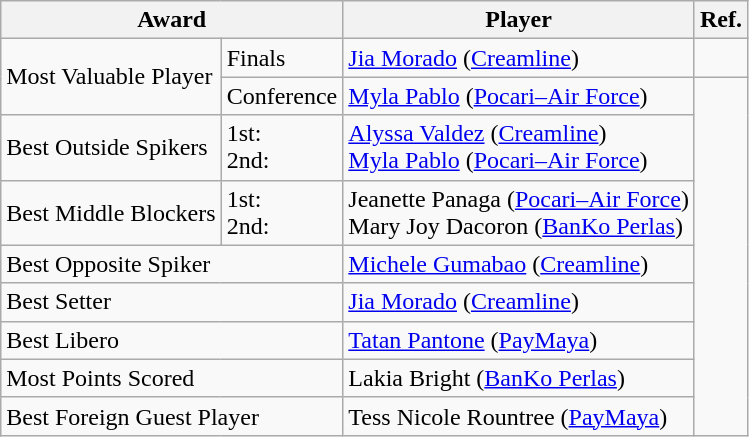<table class="wikitable">
<tr>
<th colspan="2">Award</th>
<th>Player</th>
<th>Ref.</th>
</tr>
<tr>
<td rowspan=2>Most Valuable Player</td>
<td>Finals</td>
<td> <a href='#'>Jia Morado</a> (<a href='#'>Creamline</a>)</td>
<td style="text-align:center;"></td>
</tr>
<tr>
<td>Conference</td>
<td> <a href='#'>Myla Pablo</a> (<a href='#'>Pocari–Air Force</a>)</td>
<td rowspan=8 style="text-align:center;"></td>
</tr>
<tr>
<td>Best Outside Spikers</td>
<td>1st:<br>2nd:</td>
<td> <a href='#'>Alyssa Valdez</a> (<a href='#'>Creamline</a>)<br> <a href='#'>Myla Pablo</a> (<a href='#'>Pocari–Air Force</a>)</td>
</tr>
<tr>
<td>Best Middle Blockers</td>
<td>1st:<br>2nd:</td>
<td> Jeanette Panaga (<a href='#'>Pocari–Air Force</a>)<br> Mary Joy Dacoron (<a href='#'>BanKo Perlas</a>)</td>
</tr>
<tr>
<td colspan="2">Best Opposite Spiker</td>
<td> <a href='#'>Michele Gumabao</a> (<a href='#'>Creamline</a>)</td>
</tr>
<tr>
<td colspan="2">Best Setter</td>
<td> <a href='#'>Jia Morado</a> (<a href='#'>Creamline</a>)</td>
</tr>
<tr>
<td colspan="2">Best Libero</td>
<td> <a href='#'>Tatan Pantone</a> (<a href='#'>PayMaya</a>)</td>
</tr>
<tr>
<td colspan="2">Most Points Scored</td>
<td> Lakia Bright (<a href='#'>BanKo Perlas</a>)</td>
</tr>
<tr>
<td colspan="2">Best Foreign Guest Player</td>
<td> Tess Nicole Rountree (<a href='#'>PayMaya</a>)</td>
</tr>
</table>
